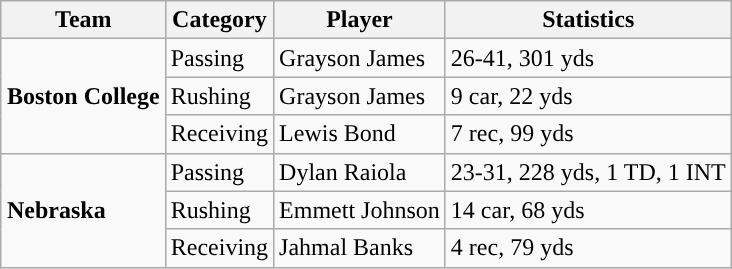<table class="wikitable" style="float: right;">
<tr>
<th>Team</th>
<th>Category</th>
<th>Player</th>
<th>Statistics</th>
</tr>
<tr>
<td rowspan=3><strong>Boston College</strong></td>
<td>Passing</td>
<td>Grayson James</td>
<td>26-41, 301 yds</td>
</tr>
<tr>
<td>Rushing</td>
<td>Grayson James</td>
<td>9 car, 22 yds</td>
</tr>
<tr>
<td>Receiving</td>
<td>Lewis Bond</td>
<td>7 rec, 99 yds</td>
</tr>
<tr>
<td rowspan=3><strong>Nebraska</strong></td>
<td>Passing</td>
<td>Dylan Raiola</td>
<td>23-31, 228 yds, 1 TD, 1 INT</td>
</tr>
<tr>
<td>Rushing</td>
<td>Emmett Johnson</td>
<td>14 car, 68 yds</td>
</tr>
<tr>
<td>Receiving</td>
<td>Jahmal Banks</td>
<td>4 rec, 79 yds</td>
</tr>
</table>
